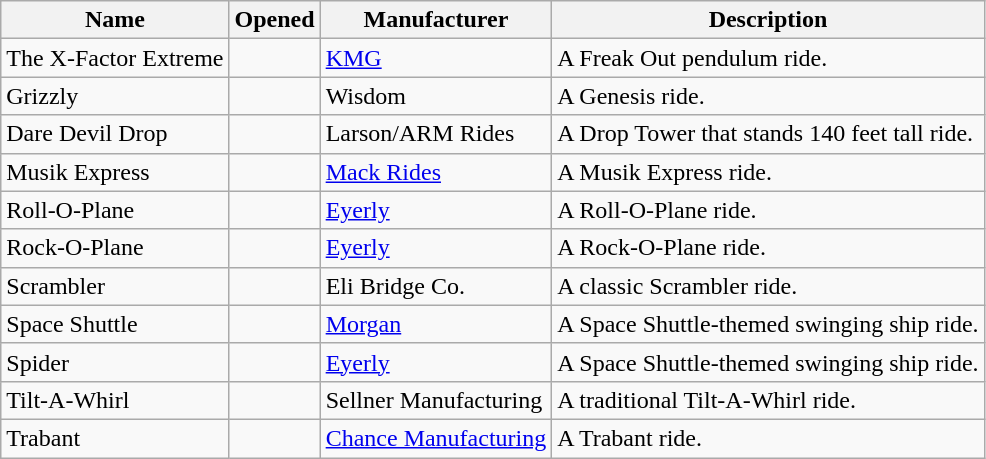<table class="wikitable">
<tr>
<th>Name</th>
<th>Opened</th>
<th>Manufacturer</th>
<th>Description</th>
</tr>
<tr>
<td>The X-Factor Extreme</td>
<td></td>
<td><a href='#'>KMG</a></td>
<td>A Freak Out pendulum ride.</td>
</tr>
<tr>
<td>Grizzly</td>
<td></td>
<td>Wisdom</td>
<td>A Genesis ride.</td>
</tr>
<tr>
<td>Dare Devil Drop</td>
<td></td>
<td>Larson/ARM Rides</td>
<td>A Drop Tower that stands 140 feet tall ride.</td>
</tr>
<tr>
<td>Musik Express</td>
<td></td>
<td><a href='#'>Mack Rides</a></td>
<td>A Musik Express ride.</td>
</tr>
<tr>
<td>Roll-O-Plane</td>
<td></td>
<td><a href='#'>Eyerly</a></td>
<td>A Roll-O-Plane ride.</td>
</tr>
<tr>
<td>Rock-O-Plane</td>
<td></td>
<td><a href='#'>Eyerly</a></td>
<td>A Rock-O-Plane ride.</td>
</tr>
<tr>
<td>Scrambler</td>
<td></td>
<td>Eli Bridge Co.</td>
<td>A classic Scrambler ride.</td>
</tr>
<tr>
<td>Space Shuttle</td>
<td></td>
<td><a href='#'>Morgan</a></td>
<td>A Space Shuttle-themed swinging ship ride.</td>
</tr>
<tr>
<td>Spider</td>
<td></td>
<td><a href='#'>Eyerly</a></td>
<td>A Space Shuttle-themed swinging ship ride.</td>
</tr>
<tr>
<td>Tilt-A-Whirl</td>
<td></td>
<td>Sellner Manufacturing</td>
<td>A traditional Tilt-A-Whirl ride.</td>
</tr>
<tr>
<td>Trabant</td>
<td></td>
<td><a href='#'>Chance Manufacturing</a></td>
<td>A Trabant ride.</td>
</tr>
</table>
